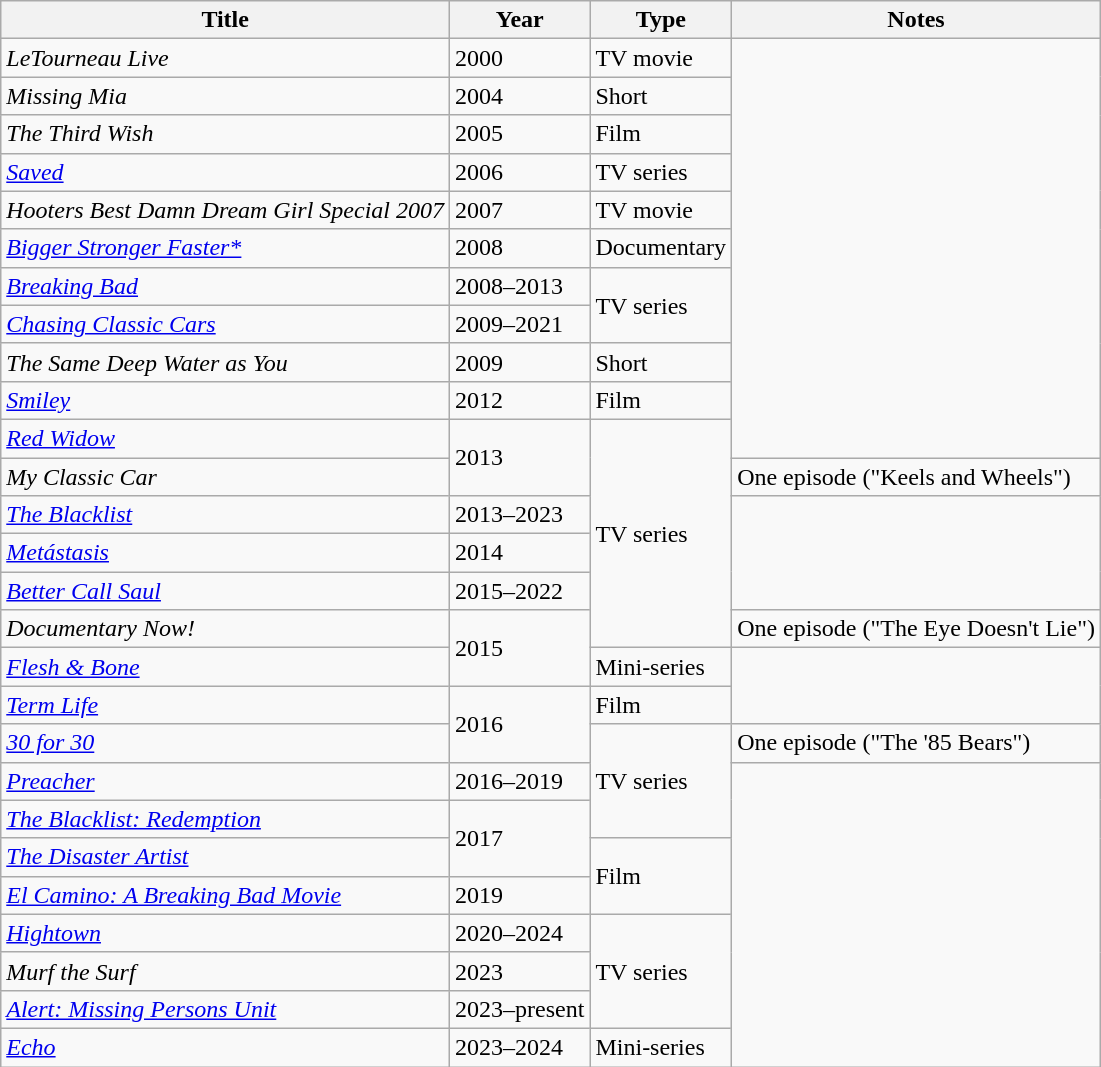<table class="wikitable sortable">
<tr>
<th>Title</th>
<th>Year</th>
<th>Type</th>
<th>Notes</th>
</tr>
<tr>
<td><em>LeTourneau Live</em></td>
<td>2000</td>
<td>TV movie</td>
<td rowspan="11"></td>
</tr>
<tr>
<td><em>Missing Mia</em></td>
<td>2004</td>
<td>Short</td>
</tr>
<tr>
<td><em>The Third Wish</em></td>
<td>2005</td>
<td>Film</td>
</tr>
<tr>
<td><em><a href='#'>Saved</a></em></td>
<td>2006</td>
<td>TV series</td>
</tr>
<tr>
<td><em>Hooters Best Damn Dream Girl Special 2007</em></td>
<td>2007</td>
<td>TV movie</td>
</tr>
<tr>
<td><em><a href='#'>Bigger Stronger Faster*</a></em></td>
<td>2008</td>
<td>Documentary</td>
</tr>
<tr>
<td><em><a href='#'>Breaking Bad</a></em></td>
<td>2008–2013</td>
<td rowspan="2">TV series</td>
</tr>
<tr>
<td><em><a href='#'>Chasing Classic Cars</a></em></td>
<td>2009–2021</td>
</tr>
<tr>
<td><em>The Same Deep Water as You</em></td>
<td>2009</td>
<td>Short</td>
</tr>
<tr>
<td><em><a href='#'>Smiley</a></em></td>
<td>2012</td>
<td>Film</td>
</tr>
<tr>
<td><em><a href='#'>Red Widow</a></em></td>
<td rowspan="2">2013</td>
<td rowspan="6">TV series</td>
</tr>
<tr>
<td><em>My Classic Car</em></td>
<td>One episode ("Keels and Wheels")</td>
</tr>
<tr>
<td><em><a href='#'>The Blacklist</a></em></td>
<td>2013–2023</td>
</tr>
<tr>
<td><em><a href='#'>Metástasis</a></em></td>
<td>2014</td>
</tr>
<tr>
<td><em><a href='#'>Better Call Saul</a></em></td>
<td>2015–2022</td>
</tr>
<tr>
<td><em>Documentary Now!</em></td>
<td rowspan="2">2015</td>
<td>One episode ("The Eye Doesn't Lie")</td>
</tr>
<tr>
<td><em><a href='#'>Flesh & Bone</a></em></td>
<td>Mini-series</td>
<td rowspan="2"></td>
</tr>
<tr>
<td><em><a href='#'>Term Life</a></em></td>
<td rowspan="2">2016</td>
<td>Film</td>
</tr>
<tr>
<td><em><a href='#'>30 for 30</a></em></td>
<td rowspan="3">TV series</td>
<td>One episode ("The '85 Bears")</td>
</tr>
<tr>
<td><em><a href='#'>Preacher</a></em></td>
<td>2016–2019</td>
<td rowspan="8"></td>
</tr>
<tr>
<td><em><a href='#'>The Blacklist: Redemption</a></em></td>
<td rowspan="2">2017</td>
</tr>
<tr>
<td><em><a href='#'>The Disaster Artist</a></em></td>
<td rowspan="2">Film</td>
</tr>
<tr>
<td><em><a href='#'>El Camino: A Breaking Bad Movie</a></em></td>
<td>2019</td>
</tr>
<tr>
<td><em><a href='#'>Hightown</a></em></td>
<td>2020–2024</td>
<td rowspan="3">TV series</td>
</tr>
<tr>
<td><em>Murf the Surf</em></td>
<td>2023</td>
</tr>
<tr>
<td><em><a href='#'>Alert: Missing Persons Unit</a></em></td>
<td>2023–present</td>
</tr>
<tr>
<td><em><a href='#'>Echo</a></em></td>
<td>2023–2024</td>
<td>Mini-series</td>
</tr>
</table>
